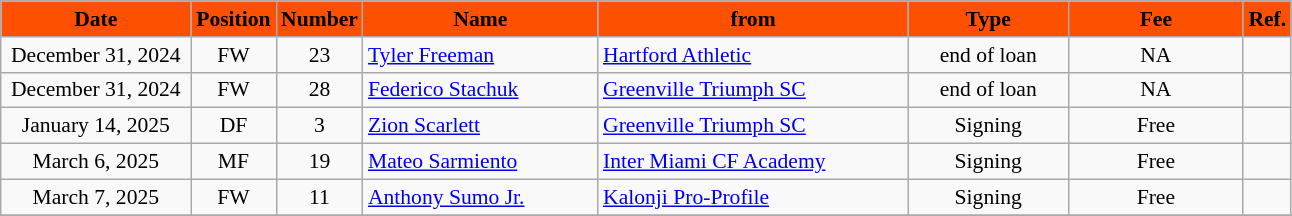<table class="wikitable" style="text-align:center; font-size:90%; ">
<tr>
<th style="background:#FD5000; color:#000000; width:120px;">Date</th>
<th style="background:#FD5000; color:#000000; width:50px;">Position</th>
<th style="background:#FD5000; color:#000000; width:50px;">Number</th>
<th style="background:#FD5000; color:#000000; width:150px;">Name</th>
<th style="background:#FD5000; color:#000000; width:200px;">from</th>
<th style="background:#FD5000; color:#000000; Width:100px;">Type</th>
<th style="background:#FD5000; color:#000000; width:110px;">Fee</th>
<th style="background:#FD5000; color:#000000; width:25px;">Ref.</th>
</tr>
<tr>
<td>December 31, 2024</td>
<td>FW</td>
<td>23</td>
<td align="left"> <a href='#'>Tyler Freeman</a></td>
<td align="left"> <a href='#'>Hartford Athletic</a></td>
<td>end of loan</td>
<td>NA</td>
<td></td>
</tr>
<tr>
<td>December 31, 2024</td>
<td>FW</td>
<td>28</td>
<td align="left"> <a href='#'>Federico Stachuk</a></td>
<td align="left"> <a href='#'>Greenville Triumph SC</a></td>
<td>end of loan</td>
<td>NA</td>
<td></td>
</tr>
<tr>
<td>January 14, 2025</td>
<td>DF</td>
<td>3</td>
<td align="left"> <a href='#'>Zion Scarlett</a></td>
<td align="left"> <a href='#'>Greenville Triumph SC</a></td>
<td>Signing</td>
<td>Free</td>
<td></td>
</tr>
<tr>
<td>March 6, 2025</td>
<td>MF</td>
<td>19</td>
<td align="left"> <a href='#'>Mateo Sarmiento</a></td>
<td align="left"> <a href='#'> Inter Miami CF Academy</a></td>
<td>Signing</td>
<td>Free</td>
<td></td>
</tr>
<tr>
<td>March 7, 2025</td>
<td>FW</td>
<td>11</td>
<td align="left"> <a href='#'>Anthony Sumo Jr.</a></td>
<td align="left"> <a href='#'>Kalonji Pro-Profile</a></td>
<td>Signing</td>
<td>Free</td>
<td></td>
</tr>
<tr>
</tr>
</table>
